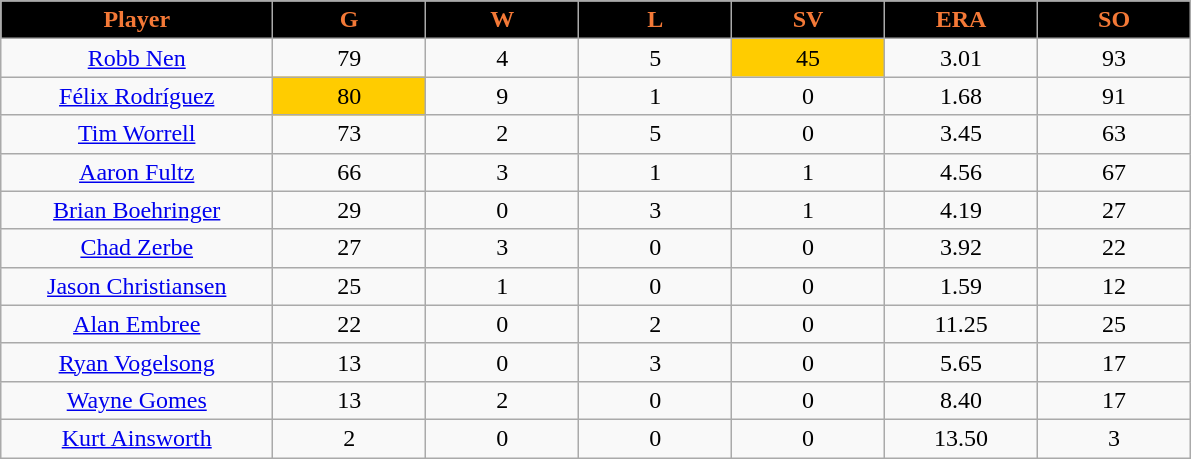<table class="wikitable sortable">
<tr>
<th style="background:black;color:#f47937;" width="16%">Player</th>
<th style="background:black;color:#f47937;" width="9%">G</th>
<th style="background:black;color:#f47937;" width="9%">W</th>
<th style="background:black;color:#f47937;" width="9%">L</th>
<th style="background:black;color:#f47937;" width="9%">SV</th>
<th style="background:black;color:#f47937;" width="9%">ERA</th>
<th style="background:black;color:#f47937;" width="9%">SO</th>
</tr>
<tr align=center>
<td><a href='#'>Robb Nen</a></td>
<td>79</td>
<td>4</td>
<td>5</td>
<td bgcolor="#FFCC00">45</td>
<td>3.01</td>
<td>93</td>
</tr>
<tr align=center>
<td><a href='#'>Félix Rodríguez</a></td>
<td bgcolor="#FFCC00">80</td>
<td>9</td>
<td>1</td>
<td>0</td>
<td>1.68</td>
<td>91</td>
</tr>
<tr align=center>
<td><a href='#'>Tim Worrell</a></td>
<td>73</td>
<td>2</td>
<td>5</td>
<td>0</td>
<td>3.45</td>
<td>63</td>
</tr>
<tr align=center>
<td><a href='#'>Aaron Fultz</a></td>
<td>66</td>
<td>3</td>
<td>1</td>
<td>1</td>
<td>4.56</td>
<td>67</td>
</tr>
<tr align=center>
<td><a href='#'>Brian Boehringer</a></td>
<td>29</td>
<td>0</td>
<td>3</td>
<td>1</td>
<td>4.19</td>
<td>27</td>
</tr>
<tr align=center>
<td><a href='#'>Chad Zerbe</a></td>
<td>27</td>
<td>3</td>
<td>0</td>
<td>0</td>
<td>3.92</td>
<td>22</td>
</tr>
<tr align=center>
<td><a href='#'>Jason Christiansen</a></td>
<td>25</td>
<td>1</td>
<td>0</td>
<td>0</td>
<td>1.59</td>
<td>12</td>
</tr>
<tr align=center>
<td><a href='#'>Alan Embree</a></td>
<td>22</td>
<td>0</td>
<td>2</td>
<td>0</td>
<td>11.25</td>
<td>25</td>
</tr>
<tr align=center>
<td><a href='#'>Ryan Vogelsong</a></td>
<td>13</td>
<td>0</td>
<td>3</td>
<td>0</td>
<td>5.65</td>
<td>17</td>
</tr>
<tr align=center>
<td><a href='#'>Wayne Gomes</a></td>
<td>13</td>
<td>2</td>
<td>0</td>
<td>0</td>
<td>8.40</td>
<td>17</td>
</tr>
<tr align=center>
<td><a href='#'>Kurt Ainsworth</a></td>
<td>2</td>
<td>0</td>
<td>0</td>
<td>0</td>
<td>13.50</td>
<td>3</td>
</tr>
</table>
